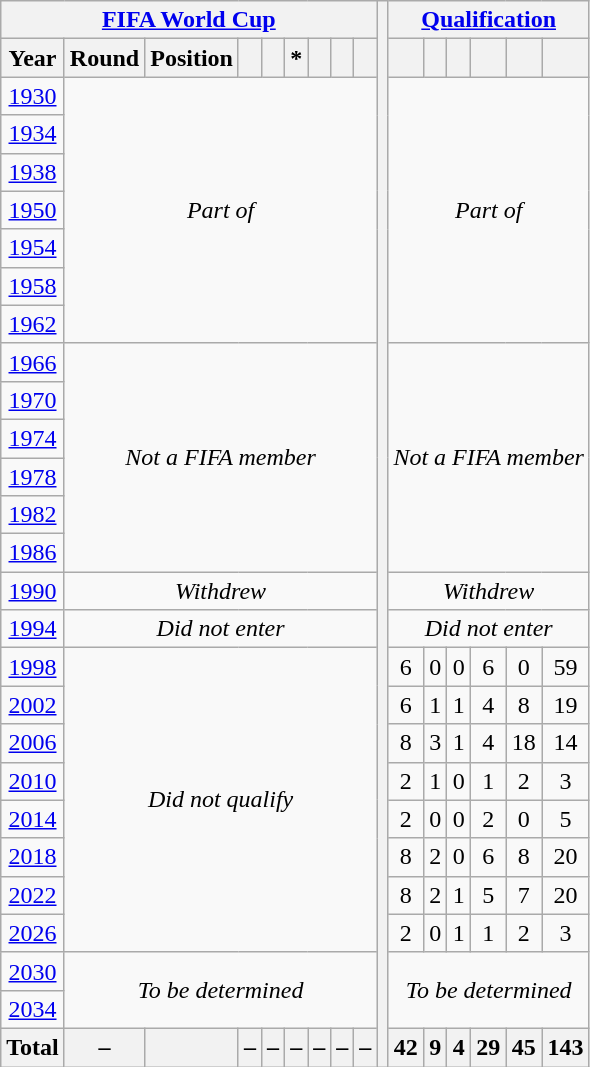<table class="wikitable" style="text-align: center;">
<tr>
<th colspan="9"><a href='#'>FIFA World Cup</a></th>
<th rowspan="28"></th>
<th colspan="6"><a href='#'>Qualification</a></th>
</tr>
<tr>
<th>Year</th>
<th>Round</th>
<th>Position</th>
<th></th>
<th></th>
<th>*</th>
<th></th>
<th></th>
<th></th>
<th></th>
<th></th>
<th></th>
<th></th>
<th></th>
<th></th>
</tr>
<tr>
<td> <a href='#'>1930</a></td>
<td rowspan="7" colspan="8"><em>Part of </em></td>
<td rowspan="7" colspan="6"><em>Part of </em></td>
</tr>
<tr>
<td> <a href='#'>1934</a></td>
</tr>
<tr>
<td> <a href='#'>1938</a></td>
</tr>
<tr>
<td> <a href='#'>1950</a></td>
</tr>
<tr>
<td> <a href='#'>1954</a></td>
</tr>
<tr>
<td> <a href='#'>1958</a></td>
</tr>
<tr>
<td> <a href='#'>1962</a></td>
</tr>
<tr>
<td> <a href='#'>1966</a></td>
<td rowspan="6" colspan="8"><em>Not a FIFA member</em></td>
<td rowspan="6" colspan="6"><em>Not a FIFA member</em></td>
</tr>
<tr>
<td> <a href='#'>1970</a></td>
</tr>
<tr>
<td> <a href='#'>1974</a></td>
</tr>
<tr>
<td> <a href='#'>1978</a></td>
</tr>
<tr>
<td> <a href='#'>1982</a></td>
</tr>
<tr>
<td> <a href='#'>1986</a></td>
</tr>
<tr>
<td> <a href='#'>1990</a></td>
<td colspan="8"><em>Withdrew</em></td>
<td colspan="6"><em>Withdrew</em></td>
</tr>
<tr>
<td> <a href='#'>1994</a></td>
<td colspan="8"><em>Did not enter</em></td>
<td colspan="6"><em>Did not enter</em></td>
</tr>
<tr>
<td> <a href='#'>1998</a></td>
<td rowspan="8" colspan="8"><em>Did not qualify</em></td>
<td>6</td>
<td>0</td>
<td>0</td>
<td>6</td>
<td>0</td>
<td>59</td>
</tr>
<tr>
<td> <a href='#'>2002</a></td>
<td>6</td>
<td>1</td>
<td>1</td>
<td>4</td>
<td>8</td>
<td>19</td>
</tr>
<tr>
<td> <a href='#'>2006</a></td>
<td>8</td>
<td>3</td>
<td>1</td>
<td>4</td>
<td>18</td>
<td>14</td>
</tr>
<tr>
<td> <a href='#'>2010</a></td>
<td>2</td>
<td>1</td>
<td>0</td>
<td>1</td>
<td>2</td>
<td>3</td>
</tr>
<tr>
<td> <a href='#'>2014</a></td>
<td>2</td>
<td>0</td>
<td>0</td>
<td>2</td>
<td>0</td>
<td>5</td>
</tr>
<tr>
<td> <a href='#'>2018</a></td>
<td>8</td>
<td>2</td>
<td>0</td>
<td>6</td>
<td>8</td>
<td>20</td>
</tr>
<tr>
<td> <a href='#'>2022</a></td>
<td>8</td>
<td>2</td>
<td>1</td>
<td>5</td>
<td>7</td>
<td>20</td>
</tr>
<tr>
<td> <a href='#'>2026</a></td>
<td>2</td>
<td>0</td>
<td>1</td>
<td>1</td>
<td>2</td>
<td>3</td>
</tr>
<tr>
<td> <a href='#'>2030</a></td>
<td colspan="8" rowspan="2"><em>To be determined</em></td>
<td colspan="6" rowspan="2"><em>To be determined</em></td>
</tr>
<tr>
<td> <a href='#'>2034</a></td>
</tr>
<tr>
<th><strong>Total</strong></th>
<th><strong>–</strong></th>
<th><strong></strong></th>
<th><strong>–</strong></th>
<th><strong>–</strong></th>
<th><strong>–</strong></th>
<th><strong>–</strong></th>
<th><strong>–</strong></th>
<th><strong>–</strong></th>
<th><strong>42</strong></th>
<th><strong>9</strong></th>
<th><strong>4</strong></th>
<th><strong>29</strong></th>
<th><strong>45</strong></th>
<th><strong>143</strong></th>
</tr>
</table>
